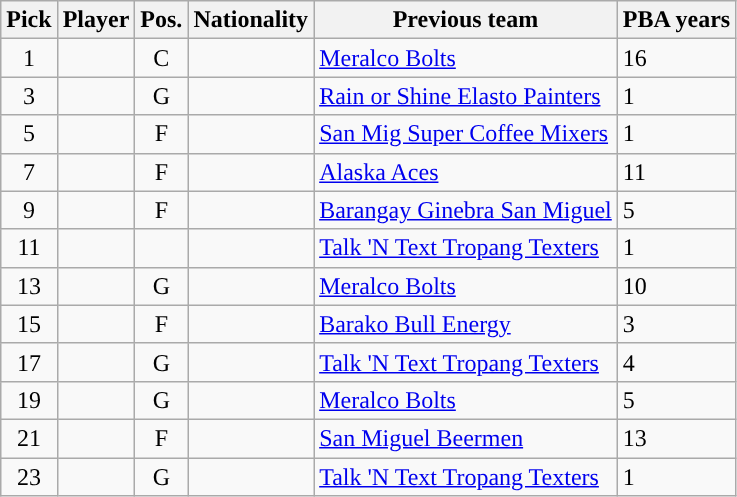<table class="wikitable sortable">
<tr>
<th>Pick</th>
<th>Player</th>
<th>Pos.</th>
<th>Nationality</th>
<th>Previous team</th>
<th>PBA years</th>
</tr>
<tr>
<td align=center>1</td>
<td></td>
<td align=center>C</td>
<td></td>
<td><a href='#'>Meralco Bolts</a></td>
<td>16</td>
</tr>
<tr>
<td align=center>3</td>
<td></td>
<td align=center>G</td>
<td></td>
<td><a href='#'>Rain or Shine Elasto Painters</a></td>
<td>1</td>
</tr>
<tr>
<td align=center>5</td>
<td></td>
<td align=center>F</td>
<td></td>
<td><a href='#'>San Mig Super Coffee Mixers</a></td>
<td>1</td>
</tr>
<tr>
<td align=center>7</td>
<td></td>
<td align=center>F</td>
<td></td>
<td><a href='#'>Alaska Aces</a></td>
<td>11</td>
</tr>
<tr>
<td align=center>9</td>
<td></td>
<td align=center>F</td>
<td></td>
<td><a href='#'>Barangay Ginebra San Miguel</a></td>
<td>5</td>
</tr>
<tr>
<td align=center>11</td>
<td></td>
<td align=center></td>
<td></td>
<td><a href='#'>Talk 'N Text Tropang Texters</a></td>
<td>1</td>
</tr>
<tr>
<td align=center>13</td>
<td></td>
<td align=center>G</td>
<td></td>
<td><a href='#'>Meralco Bolts</a></td>
<td>10</td>
</tr>
<tr>
<td align=center>15</td>
<td></td>
<td align=center>F</td>
<td></td>
<td><a href='#'>Barako Bull Energy</a></td>
<td>3</td>
</tr>
<tr>
<td align=center>17</td>
<td></td>
<td align=center>G</td>
<td></td>
<td><a href='#'>Talk 'N Text Tropang Texters</a></td>
<td>4</td>
</tr>
<tr>
<td align=center>19</td>
<td></td>
<td align=center>G</td>
<td></td>
<td><a href='#'>Meralco Bolts</a></td>
<td>5</td>
</tr>
<tr>
<td align=center>21</td>
<td></td>
<td align=center>F</td>
<td></td>
<td><a href='#'>San Miguel Beermen</a></td>
<td>13</td>
</tr>
<tr>
<td align=center>23</td>
<td></td>
<td align=center>G</td>
<td></td>
<td><a href='#'>Talk 'N Text Tropang Texters</a></td>
<td>1</td>
</tr>
</table>
